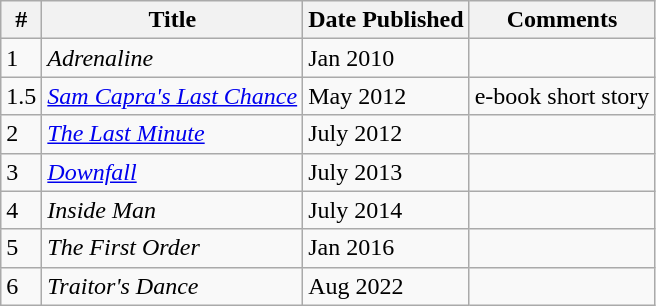<table class="wikitable">
<tr>
<th>#</th>
<th>Title</th>
<th>Date Published</th>
<th>Comments</th>
</tr>
<tr>
<td>1</td>
<td><em>Adrenaline</em></td>
<td>Jan 2010</td>
<td></td>
</tr>
<tr>
<td>1.5</td>
<td><em><a href='#'>Sam Capra's Last Chance</a></em></td>
<td>May 2012</td>
<td>e-book short story</td>
</tr>
<tr>
<td>2</td>
<td><em><a href='#'>The Last Minute</a></em></td>
<td>July 2012</td>
<td></td>
</tr>
<tr>
<td>3</td>
<td><em><a href='#'>Downfall</a></em></td>
<td>July 2013</td>
<td></td>
</tr>
<tr>
<td>4</td>
<td><em>Inside Man</em></td>
<td>July 2014</td>
<td></td>
</tr>
<tr>
<td>5</td>
<td><em>The First Order</em></td>
<td>Jan 2016</td>
<td></td>
</tr>
<tr>
<td>6</td>
<td><em>Traitor's Dance</em></td>
<td>Aug 2022</td>
<td></td>
</tr>
</table>
